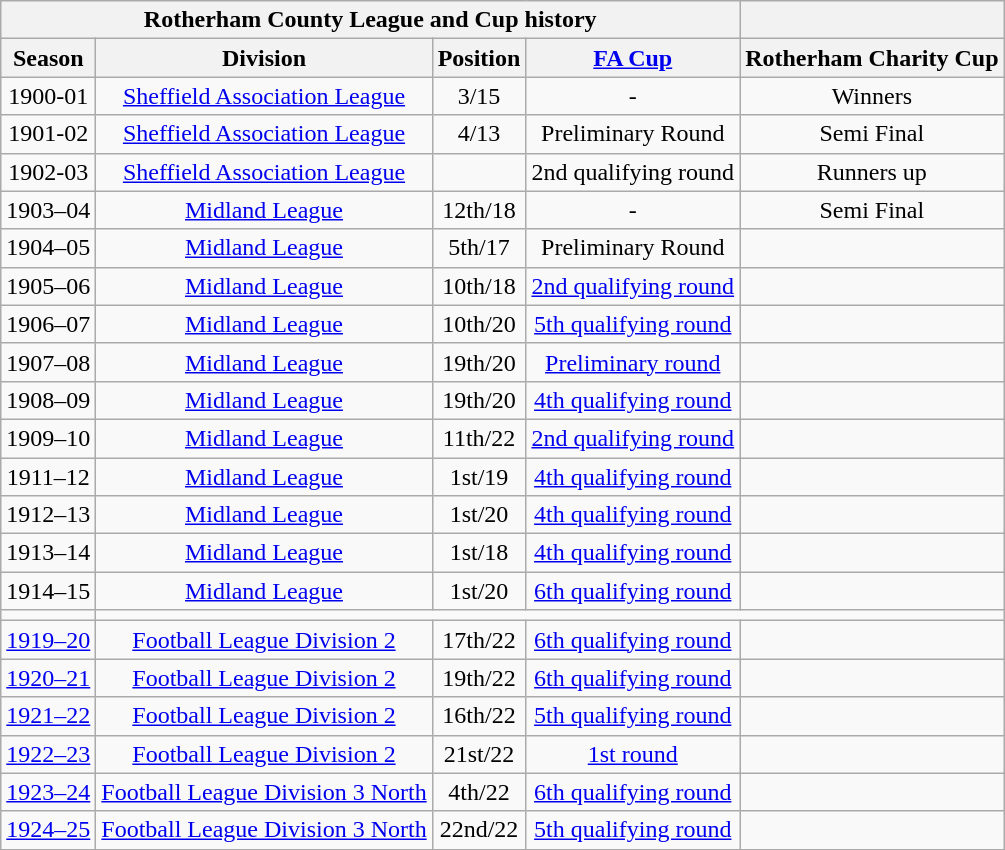<table class="wikitable collapsible" style="text-align:center">
<tr>
<th colspan=4><strong>Rotherham County League and Cup history</strong></th>
<th></th>
</tr>
<tr>
<th>Season</th>
<th>Division</th>
<th>Position</th>
<th><a href='#'>FA Cup</a></th>
<th>Rotherham Charity Cup</th>
</tr>
<tr>
<td>1900-01</td>
<td><a href='#'>Sheffield Association League</a></td>
<td>3/15</td>
<td>-</td>
<td>Winners</td>
</tr>
<tr>
<td>1901-02</td>
<td><a href='#'>Sheffield Association League</a></td>
<td>4/13</td>
<td>Preliminary Round</td>
<td>Semi Final</td>
</tr>
<tr>
<td>1902-03</td>
<td><a href='#'>Sheffield Association League</a></td>
<td></td>
<td>2nd qualifying round</td>
<td>Runners up</td>
</tr>
<tr>
<td>1903–04</td>
<td><a href='#'>Midland League</a></td>
<td>12th/18</td>
<td>-</td>
<td>Semi Final</td>
</tr>
<tr>
<td>1904–05</td>
<td><a href='#'>Midland League</a></td>
<td>5th/17</td>
<td>Preliminary Round</td>
<td></td>
</tr>
<tr>
<td>1905–06</td>
<td><a href='#'>Midland League</a></td>
<td>10th/18</td>
<td><a href='#'>2nd qualifying round</a></td>
<td></td>
</tr>
<tr>
<td>1906–07</td>
<td><a href='#'>Midland League</a></td>
<td>10th/20</td>
<td><a href='#'>5th qualifying round</a></td>
<td></td>
</tr>
<tr>
<td>1907–08</td>
<td><a href='#'>Midland League</a></td>
<td>19th/20</td>
<td><a href='#'>Preliminary round</a></td>
<td></td>
</tr>
<tr>
<td>1908–09</td>
<td><a href='#'>Midland League</a></td>
<td>19th/20</td>
<td><a href='#'>4th qualifying round</a></td>
<td></td>
</tr>
<tr>
<td>1909–10</td>
<td><a href='#'>Midland League</a></td>
<td>11th/22</td>
<td><a href='#'>2nd qualifying round</a></td>
<td></td>
</tr>
<tr>
<td>1911–12</td>
<td><a href='#'>Midland League</a></td>
<td>1st/19</td>
<td><a href='#'>4th qualifying round</a></td>
<td></td>
</tr>
<tr>
<td>1912–13</td>
<td><a href='#'>Midland League</a></td>
<td>1st/20</td>
<td><a href='#'>4th qualifying round</a></td>
<td></td>
</tr>
<tr>
<td>1913–14</td>
<td><a href='#'>Midland League</a></td>
<td>1st/18</td>
<td><a href='#'>4th qualifying round</a></td>
<td></td>
</tr>
<tr>
<td>1914–15</td>
<td><a href='#'>Midland League</a></td>
<td>1st/20</td>
<td><a href='#'>6th qualifying round</a></td>
<td></td>
</tr>
<tr>
<td></td>
</tr>
<tr>
<td><a href='#'>1919–20</a></td>
<td><a href='#'>Football League Division 2</a></td>
<td>17th/22</td>
<td><a href='#'>6th qualifying round</a></td>
<td></td>
</tr>
<tr>
<td><a href='#'>1920–21</a></td>
<td><a href='#'>Football League Division 2</a></td>
<td>19th/22</td>
<td><a href='#'>6th qualifying round</a></td>
<td></td>
</tr>
<tr>
<td><a href='#'>1921–22</a></td>
<td><a href='#'>Football League Division 2</a></td>
<td>16th/22</td>
<td><a href='#'>5th qualifying round</a></td>
<td></td>
</tr>
<tr>
<td><a href='#'>1922–23</a></td>
<td><a href='#'>Football League Division 2</a></td>
<td>21st/22</td>
<td><a href='#'>1st round</a></td>
<td></td>
</tr>
<tr>
<td><a href='#'>1923–24</a></td>
<td><a href='#'>Football League Division 3 North</a></td>
<td>4th/22</td>
<td><a href='#'>6th qualifying round</a></td>
<td></td>
</tr>
<tr>
<td><a href='#'>1924–25</a></td>
<td><a href='#'>Football League Division 3 North</a></td>
<td>22nd/22</td>
<td><a href='#'>5th qualifying round</a></td>
<td></td>
</tr>
</table>
